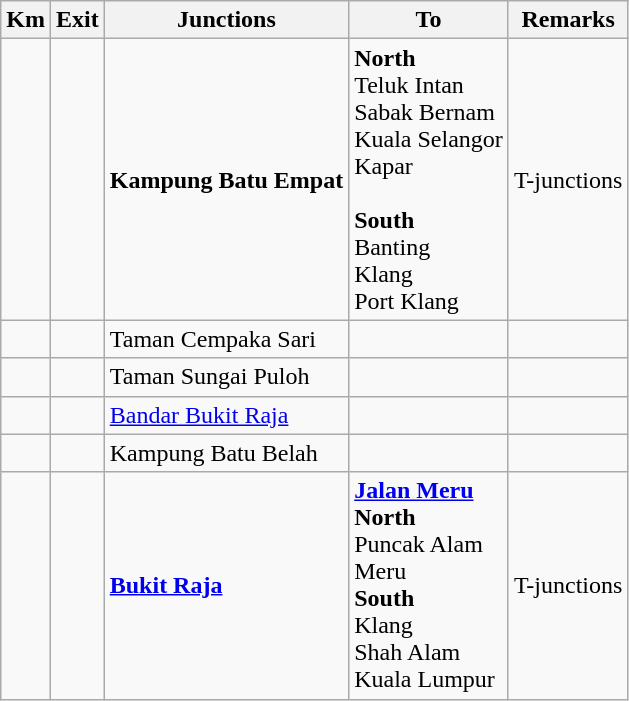<table class="wikitable">
<tr>
<th>Km</th>
<th>Exit</th>
<th>Junctions</th>
<th>To</th>
<th>Remarks</th>
</tr>
<tr>
<td></td>
<td></td>
<td><strong>Kampung Batu Empat</strong></td>
<td><strong>North</strong><br> Teluk Intan<br> Sabak Bernam<br> Kuala Selangor<br> Kapar<br><br><strong>South</strong><br> Banting<br> Klang<br> Port Klang</td>
<td>T-junctions</td>
</tr>
<tr>
<td></td>
<td></td>
<td>Taman Cempaka Sari</td>
<td></td>
<td></td>
</tr>
<tr>
<td></td>
<td></td>
<td>Taman Sungai Puloh</td>
<td></td>
<td></td>
</tr>
<tr>
<td></td>
<td></td>
<td><a href='#'>Bandar Bukit Raja</a></td>
<td></td>
<td></td>
</tr>
<tr>
<td></td>
<td></td>
<td>Kampung Batu Belah</td>
<td></td>
<td></td>
</tr>
<tr>
<td></td>
<td></td>
<td><strong><a href='#'>Bukit Raja</a></strong></td>
<td> <strong><a href='#'>Jalan Meru</a></strong><br><strong>North</strong><br>Puncak Alam<br>Meru<br><strong>South</strong><br>Klang<br>Shah Alam<br>Kuala Lumpur</td>
<td>T-junctions</td>
</tr>
</table>
